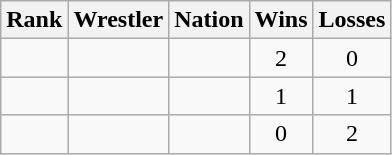<table class="wikitable sortable" style="text-align:center;">
<tr>
<th>Rank</th>
<th>Wrestler</th>
<th>Nation</th>
<th>Wins</th>
<th>Losses</th>
</tr>
<tr>
<td></td>
<td align=left></td>
<td align=left></td>
<td>2</td>
<td>0</td>
</tr>
<tr>
<td></td>
<td align=left></td>
<td align=left></td>
<td>1</td>
<td>1</td>
</tr>
<tr>
<td></td>
<td align=left></td>
<td align=left></td>
<td>0</td>
<td>2</td>
</tr>
</table>
